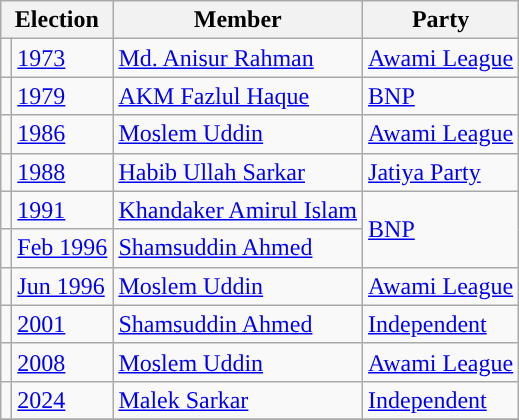<table class="wikitable">
<tr>
<th colspan="2">Election</th>
<th>Member</th>
<th>Party</th>
</tr>
<tr>
<td style="background-color:"></td>
<td><a href='#'>1973</a></td>
<td><a href='#'>Md. Anisur Rahman</a></td>
<td><a href='#'>Awami League</a></td>
</tr>
<tr>
<td style="background-color:"></td>
<td><a href='#'>1979</a></td>
<td><a href='#'>AKM Fazlul Haque</a></td>
<td><a href='#'>BNP</a></td>
</tr>
<tr>
<td style="background-color:"></td>
<td><a href='#'>1986</a></td>
<td><a href='#'>Moslem Uddin</a></td>
<td><a href='#'>Awami League</a></td>
</tr>
<tr>
<td style="background-color:"></td>
<td><a href='#'>1988</a></td>
<td><a href='#'>Habib Ullah Sarkar</a></td>
<td><a href='#'>Jatiya Party</a></td>
</tr>
<tr>
<td style="background-color:"></td>
<td><a href='#'>1991</a></td>
<td><a href='#'>Khandaker Amirul Islam</a></td>
<td rowspan="2"><a href='#'>BNP</a></td>
</tr>
<tr>
<td style="background-color:"></td>
<td><a href='#'>Feb 1996</a></td>
<td><a href='#'>Shamsuddin Ahmed</a></td>
</tr>
<tr>
<td style="background-color:"></td>
<td><a href='#'>Jun 1996</a></td>
<td><a href='#'>Moslem Uddin</a></td>
<td><a href='#'>Awami League</a></td>
</tr>
<tr>
<td style="background-color:"></td>
<td><a href='#'>2001</a></td>
<td><a href='#'>Shamsuddin Ahmed</a></td>
<td><a href='#'>Independent</a></td>
</tr>
<tr>
<td style="background-color:"></td>
<td><a href='#'>2008</a></td>
<td><a href='#'>Moslem Uddin</a></td>
<td><a href='#'>Awami League</a></td>
</tr>
<tr>
<td style="background-color:"></td>
<td><a href='#'>2024</a></td>
<td><a href='#'>Malek Sarkar</a></td>
<td><a href='#'>Independent</a></td>
</tr>
<tr>
</tr>
</table>
